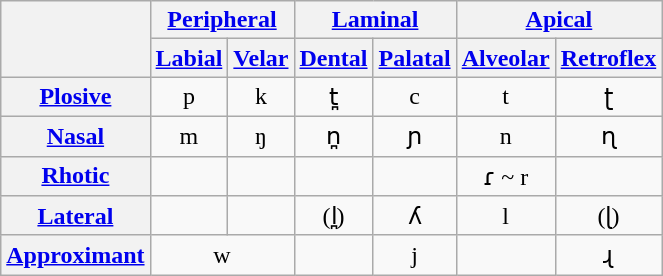<table class="IPA wikitable" style="text-align: center;">
<tr>
<th rowspan="2"></th>
<th colspan="2"><a href='#'>Peripheral</a></th>
<th colspan="2"><a href='#'>Laminal</a></th>
<th colspan="2"><a href='#'>Apical</a></th>
</tr>
<tr>
<th><a href='#'>Labial</a></th>
<th><a href='#'>Velar</a></th>
<th><a href='#'>Dental</a></th>
<th><a href='#'>Palatal</a></th>
<th><a href='#'>Alveolar</a></th>
<th><a href='#'>Retroflex</a></th>
</tr>
<tr>
<th><a href='#'>Plosive</a></th>
<td>p</td>
<td>k</td>
<td>t̪</td>
<td>c</td>
<td>t</td>
<td>ʈ</td>
</tr>
<tr>
<th><a href='#'>Nasal</a></th>
<td>m</td>
<td>ŋ</td>
<td>n̪</td>
<td>ɲ</td>
<td>n</td>
<td>ɳ</td>
</tr>
<tr>
<th><a href='#'>Rhotic</a></th>
<td></td>
<td></td>
<td></td>
<td></td>
<td>ɾ ~ r</td>
<td></td>
</tr>
<tr>
<th><a href='#'>Lateral</a></th>
<td></td>
<td></td>
<td>(l̪)</td>
<td>ʎ</td>
<td>l</td>
<td>(ɭ)</td>
</tr>
<tr>
<th><a href='#'>Approximant</a></th>
<td colspan="2">w</td>
<td></td>
<td>j</td>
<td></td>
<td>ɻ</td>
</tr>
</table>
